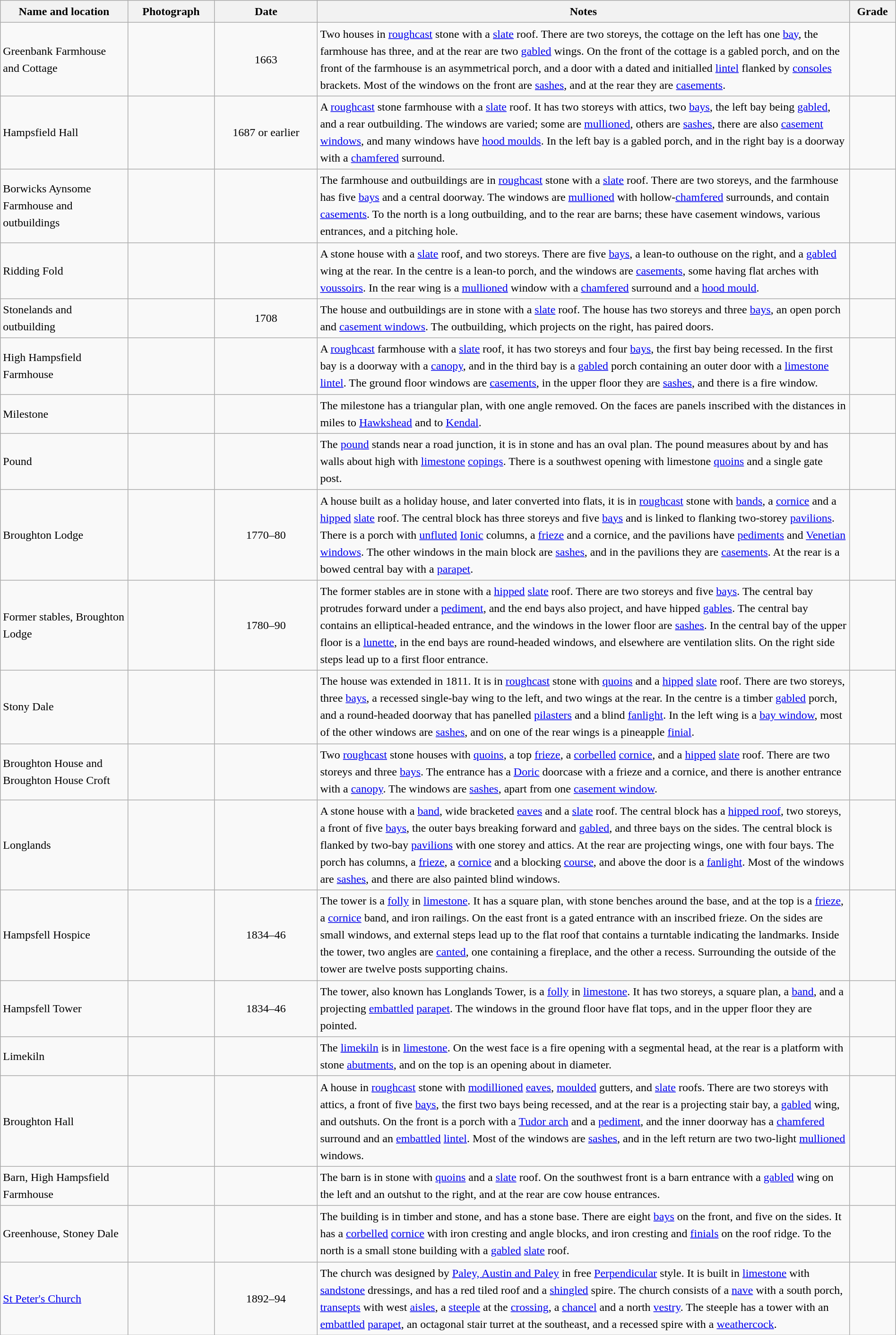<table class="wikitable sortable plainrowheaders" style="width:100%; border:0; text-align:left; line-height:150%;">
<tr>
<th scope="col"  style="width:150px">Name and location</th>
<th scope="col"  style="width:100px" class="unsortable">Photograph</th>
<th scope="col"  style="width:120px">Date</th>
<th scope="col"  style="width:650px" class="unsortable">Notes</th>
<th scope="col"  style="width:50px">Grade</th>
</tr>
<tr>
<td>Greenbank Farmhouse and Cottage<br><small></small></td>
<td></td>
<td align="center">1663</td>
<td>Two houses in <a href='#'>roughcast</a> stone with a <a href='#'>slate</a> roof.  There are two storeys, the cottage on the left has one <a href='#'>bay</a>, the farmhouse has three, and at the rear are two <a href='#'>gabled</a> wings.  On the front of the cottage is a gabled porch, and on the front of the farmhouse is an asymmetrical porch, and a door with a dated and initialled <a href='#'>lintel</a> flanked by <a href='#'>consoles</a> brackets.  Most of the windows on the front are <a href='#'>sashes</a>, and at the rear they are <a href='#'>casements</a>.</td>
<td align="center" ></td>
</tr>
<tr>
<td>Hampsfield Hall<br><small></small></td>
<td></td>
<td align="center">1687 or earlier</td>
<td>A <a href='#'>roughcast</a> stone farmhouse with a <a href='#'>slate</a> roof.  It has two storeys with attics, two <a href='#'>bays</a>, the left bay being <a href='#'>gabled</a>, and a rear outbuilding.  The windows are varied; some are <a href='#'>mullioned</a>, others are <a href='#'>sashes</a>, there are also <a href='#'>casement windows</a>, and many windows have <a href='#'>hood moulds</a>.  In the left bay is a gabled porch, and in the right bay is a doorway with a <a href='#'>chamfered</a> surround.</td>
<td align="center" ></td>
</tr>
<tr>
<td>Borwicks Aynsome Farmhouse and outbuildings<br><small></small></td>
<td></td>
<td align="center"></td>
<td>The farmhouse and outbuildings are in <a href='#'>roughcast</a> stone with a <a href='#'>slate</a> roof.  There are two storeys, and the farmhouse has five <a href='#'>bays</a> and a central doorway.  The windows are <a href='#'>mullioned</a> with hollow-<a href='#'>chamfered</a> surrounds, and contain <a href='#'>casements</a>.  To the north is a long outbuilding, and to the rear are barns; these have casement windows, various entrances, and a pitching hole.</td>
<td align="center" ></td>
</tr>
<tr>
<td>Ridding Fold<br><small></small></td>
<td></td>
<td align="center"></td>
<td>A stone house with a <a href='#'>slate</a> roof, and two storeys.  There are five <a href='#'>bays</a>, a lean-to outhouse on the right, and a <a href='#'>gabled</a> wing at the rear.  In the centre is a lean-to porch, and the windows are <a href='#'>casements</a>, some having flat arches with <a href='#'>voussoirs</a>.  In the rear wing is a <a href='#'>mullioned</a> window with a <a href='#'>chamfered</a> surround and a <a href='#'>hood mould</a>.</td>
<td align="center" ></td>
</tr>
<tr>
<td>Stonelands and outbuilding<br><small></small></td>
<td></td>
<td align="center">1708</td>
<td>The house and outbuildings are in stone with a <a href='#'>slate</a> roof.  The house has two storeys and three <a href='#'>bays</a>, an open porch and <a href='#'>casement windows</a>.  The outbuilding, which projects on the right, has paired doors.</td>
<td align="center" ></td>
</tr>
<tr>
<td>High Hampsfield Farmhouse<br><small></small></td>
<td></td>
<td align="center"></td>
<td>A <a href='#'>roughcast</a> farmhouse with a <a href='#'>slate</a> roof, it has two storeys and four <a href='#'>bays</a>, the first bay being recessed.  In the first bay is a doorway with a <a href='#'>canopy</a>, and in the third bay is a <a href='#'>gabled</a> porch containing an outer door with a <a href='#'>limestone</a> <a href='#'>lintel</a>.  The ground floor windows are <a href='#'>casements</a>, in the upper floor they are <a href='#'>sashes</a>, and there is a fire window.</td>
<td align="center" ></td>
</tr>
<tr>
<td>Milestone<br><small></small></td>
<td></td>
<td align="center"></td>
<td>The milestone has a triangular plan, with one angle removed.  On the faces are panels inscribed with the distances in miles to <a href='#'>Hawkshead</a> and to <a href='#'>Kendal</a>.</td>
<td align="center" ></td>
</tr>
<tr>
<td>Pound<br><small></small></td>
<td></td>
<td align="center"></td>
<td>The <a href='#'>pound</a> stands near a road junction, it is in stone and has an oval plan.  The pound measures about  by  and has walls about  high with <a href='#'>limestone</a> <a href='#'>copings</a>.  There is a southwest opening with limestone <a href='#'>quoins</a> and a single gate post.</td>
<td align="center" ></td>
</tr>
<tr>
<td>Broughton Lodge<br><small></small></td>
<td></td>
<td align="center">1770–80</td>
<td>A house built as a holiday house, and later converted into flats, it is in <a href='#'>roughcast</a> stone with <a href='#'>bands</a>, a <a href='#'>cornice</a> and a <a href='#'>hipped</a> <a href='#'>slate</a> roof.  The central block has three storeys and five <a href='#'>bays</a> and is linked to flanking two-storey <a href='#'>pavilions</a>.  There is a porch with <a href='#'>unfluted</a> <a href='#'>Ionic</a> columns, a <a href='#'>frieze</a> and a cornice, and the pavilions have <a href='#'>pediments</a> and <a href='#'>Venetian windows</a>.  The other windows in the main block are <a href='#'>sashes</a>, and in the pavilions they are <a href='#'>casements</a>.  At the rear is a bowed central bay with a <a href='#'>parapet</a>.</td>
<td align="center" ></td>
</tr>
<tr>
<td>Former stables, Broughton Lodge<br><small></small></td>
<td></td>
<td align="center">1780–90</td>
<td>The former stables are in stone with a <a href='#'>hipped</a> <a href='#'>slate</a> roof.  There are two storeys and five <a href='#'>bays</a>.  The central bay protrudes forward under a <a href='#'>pediment</a>, and the end bays also project, and have hipped <a href='#'>gables</a>.  The central bay contains an elliptical-headed entrance, and the windows in the lower floor are <a href='#'>sashes</a>.  In the central bay of the upper floor is a <a href='#'>lunette</a>, in the end bays are round-headed windows, and elsewhere are ventilation slits.  On the right side steps lead up to a first floor entrance.</td>
<td align="center" ></td>
</tr>
<tr>
<td>Stony Dale<br><small></small></td>
<td></td>
<td align="center"></td>
<td>The house was extended in 1811.  It is in <a href='#'>roughcast</a> stone with <a href='#'>quoins</a> and a <a href='#'>hipped</a> <a href='#'>slate</a> roof.  There are two storeys, three <a href='#'>bays</a>, a recessed single-bay wing to the left, and two wings at the rear.  In the centre is a timber <a href='#'>gabled</a> porch, and a round-headed doorway that has panelled <a href='#'>pilasters</a> and a blind <a href='#'>fanlight</a>.  In the left wing is a <a href='#'>bay window</a>, most of the other windows are <a href='#'>sashes</a>, and on one of the rear wings is a pineapple <a href='#'>finial</a>.</td>
<td align="center" ></td>
</tr>
<tr>
<td>Broughton House and Broughton House Croft<br><small></small></td>
<td></td>
<td align="center"></td>
<td>Two <a href='#'>roughcast</a> stone houses with <a href='#'>quoins</a>, a top <a href='#'>frieze</a>, a <a href='#'>corbelled</a> <a href='#'>cornice</a>, and a <a href='#'>hipped</a> <a href='#'>slate</a> roof.  There are two storeys and three <a href='#'>bays</a>.  The entrance has a <a href='#'>Doric</a> doorcase with a frieze and a cornice, and there is another entrance with a <a href='#'>canopy</a>.  The windows are <a href='#'>sashes</a>, apart from one <a href='#'>casement window</a>.</td>
<td align="center" ></td>
</tr>
<tr>
<td>Longlands<br><small></small></td>
<td></td>
<td align="center"></td>
<td>A stone house with a <a href='#'>band</a>, wide bracketed <a href='#'>eaves</a> and a <a href='#'>slate</a> roof.  The central block has a <a href='#'>hipped roof</a>, two storeys, a front of five <a href='#'>bays</a>, the outer bays breaking forward and <a href='#'>gabled</a>, and three bays on the sides.  The central block is flanked by two-bay <a href='#'>pavilions</a> with one storey and attics.  At the rear are projecting wings, one with four bays.  The porch has columns, a <a href='#'>frieze</a>, a <a href='#'>cornice</a> and a blocking <a href='#'>course</a>, and above the door is a <a href='#'>fanlight</a>.  Most of the windows are <a href='#'>sashes</a>, and there are also painted blind windows.</td>
<td align="center" ></td>
</tr>
<tr>
<td>Hampsfell Hospice<br><small></small></td>
<td></td>
<td align="center">1834–46</td>
<td>The tower is a <a href='#'>folly</a> in <a href='#'>limestone</a>.  It has a square plan, with stone benches around the base, and at the top is a <a href='#'>frieze</a>, a <a href='#'>cornice</a> band, and iron railings.  On the east front is a gated entrance with an inscribed frieze.  On the sides are small windows, and external steps lead up to the flat roof that contains a turntable indicating the landmarks.  Inside the tower, two angles are <a href='#'>canted</a>, one containing a fireplace, and the other a recess.  Surrounding the outside of the tower are twelve posts supporting chains.</td>
<td align="center" ></td>
</tr>
<tr>
<td>Hampsfell Tower<br><small></small></td>
<td></td>
<td align="center">1834–46</td>
<td>The tower, also known has Longlands Tower, is a <a href='#'>folly</a> in <a href='#'>limestone</a>.  It has two storeys, a square plan, a <a href='#'>band</a>, and a projecting <a href='#'>embattled</a> <a href='#'>parapet</a>.  The windows in the ground floor have flat tops, and in the upper floor they are pointed.</td>
<td align="center" ></td>
</tr>
<tr>
<td>Limekiln<br><small></small></td>
<td></td>
<td align="center"></td>
<td>The <a href='#'>limekiln</a> is in <a href='#'>limestone</a>.  On the west face is a fire opening with a segmental head, at the rear is a platform with stone <a href='#'>abutments</a>, and on the top is an opening about  in diameter.</td>
<td align="center" ></td>
</tr>
<tr>
<td>Broughton Hall<br><small></small></td>
<td></td>
<td align="center"></td>
<td>A house in <a href='#'>roughcast</a> stone with <a href='#'>modillioned</a> <a href='#'>eaves</a>, <a href='#'>moulded</a> gutters, and <a href='#'>slate</a> roofs.  There are two storeys with attics, a front of five <a href='#'>bays</a>, the first two bays being recessed, and at the rear is a projecting stair bay, a <a href='#'>gabled</a> wing, and outshuts.  On the front is a porch with a <a href='#'>Tudor arch</a> and a <a href='#'>pediment</a>, and the inner doorway has a <a href='#'>chamfered</a> surround and an <a href='#'>embattled</a> <a href='#'>lintel</a>.  Most of the windows are <a href='#'>sashes</a>, and in the left return are two two-light <a href='#'>mullioned</a> windows.</td>
<td align="center" ></td>
</tr>
<tr>
<td>Barn, High Hampsfield Farmhouse<br><small></small></td>
<td></td>
<td align="center"></td>
<td>The barn is in stone with <a href='#'>quoins</a> and a <a href='#'>slate</a> roof.  On the southwest front is a barn entrance with a <a href='#'>gabled</a> wing on the left and an outshut to the right, and at the rear are cow house entrances.</td>
<td align="center" ></td>
</tr>
<tr>
<td>Greenhouse, Stoney Dale<br><small></small></td>
<td></td>
<td align="center"></td>
<td>The building is in timber and stone, and has a stone base.  There are eight <a href='#'>bays</a> on the front, and five on the sides.  It has a <a href='#'>corbelled</a> <a href='#'>cornice</a> with iron cresting and angle blocks, and iron cresting and <a href='#'>finials</a> on the roof ridge.  To the north is a small stone building with a <a href='#'>gabled</a> <a href='#'>slate</a> roof.</td>
<td align="center" ></td>
</tr>
<tr>
<td><a href='#'>St Peter's Church</a><br><small></small></td>
<td></td>
<td align="center">1892–94</td>
<td>The church was designed by <a href='#'>Paley, Austin and Paley</a> in free <a href='#'>Perpendicular</a> style.  It is built in <a href='#'>limestone</a> with <a href='#'>sandstone</a> dressings, and has a red tiled roof and a <a href='#'>shingled</a> spire.  The church consists of a <a href='#'>nave</a> with a south porch, <a href='#'>transepts</a> with west <a href='#'>aisles</a>, a <a href='#'>steeple</a> at the <a href='#'>crossing</a>, a <a href='#'>chancel</a> and a north <a href='#'>vestry</a>.  The steeple has a tower with an <a href='#'>embattled</a> <a href='#'>parapet</a>, an octagonal stair turret at the southeast, and a recessed spire with a <a href='#'>weathercock</a>.</td>
<td align="center" ></td>
</tr>
<tr>
</tr>
</table>
